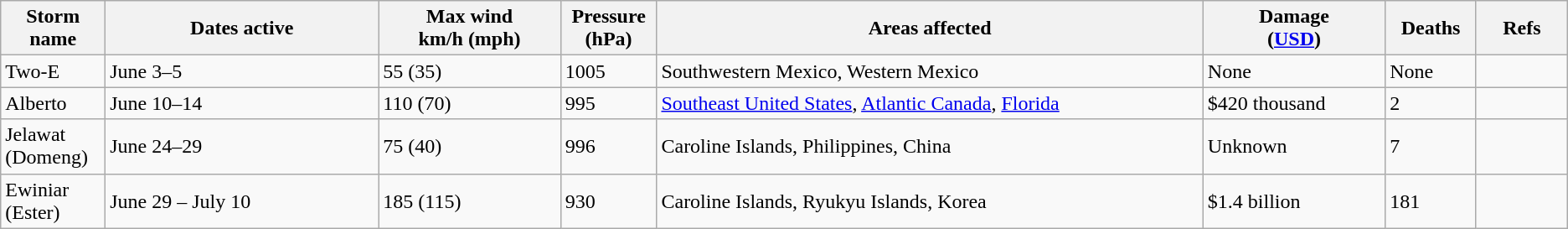<table class="wikitable sortable">
<tr>
<th width="5%">Storm name</th>
<th width="15%">Dates active</th>
<th width="10%">Max wind<br>km/h (mph)</th>
<th width="5%">Pressure<br>(hPa)</th>
<th width="30%">Areas affected</th>
<th width="10%">Damage<br>(<a href='#'>USD</a>)</th>
<th width="5%">Deaths</th>
<th width="5%">Refs</th>
</tr>
<tr>
<td>Two-E</td>
<td>June 3–5</td>
<td>55 (35)</td>
<td>1005</td>
<td>Southwestern Mexico, Western Mexico</td>
<td>None</td>
<td>None</td>
<td></td>
</tr>
<tr>
<td>Alberto</td>
<td>June 10–14</td>
<td>110 (70)</td>
<td>995</td>
<td><a href='#'>Southeast United States</a>, <a href='#'>Atlantic Canada</a>, <a href='#'>Florida</a></td>
<td>$420 thousand</td>
<td>2</td>
<td></td>
</tr>
<tr>
<td>Jelawat (Domeng)</td>
<td>June 24–29</td>
<td>75 (40)</td>
<td>996</td>
<td>Caroline Islands, Philippines, China</td>
<td>Unknown</td>
<td>7</td>
<td></td>
</tr>
<tr>
<td>Ewiniar (Ester)</td>
<td>June 29 – July 10</td>
<td>185 (115)</td>
<td>930</td>
<td>Caroline Islands, Ryukyu Islands, Korea</td>
<td>$1.4 billion</td>
<td>181</td>
<td></td>
</tr>
</table>
